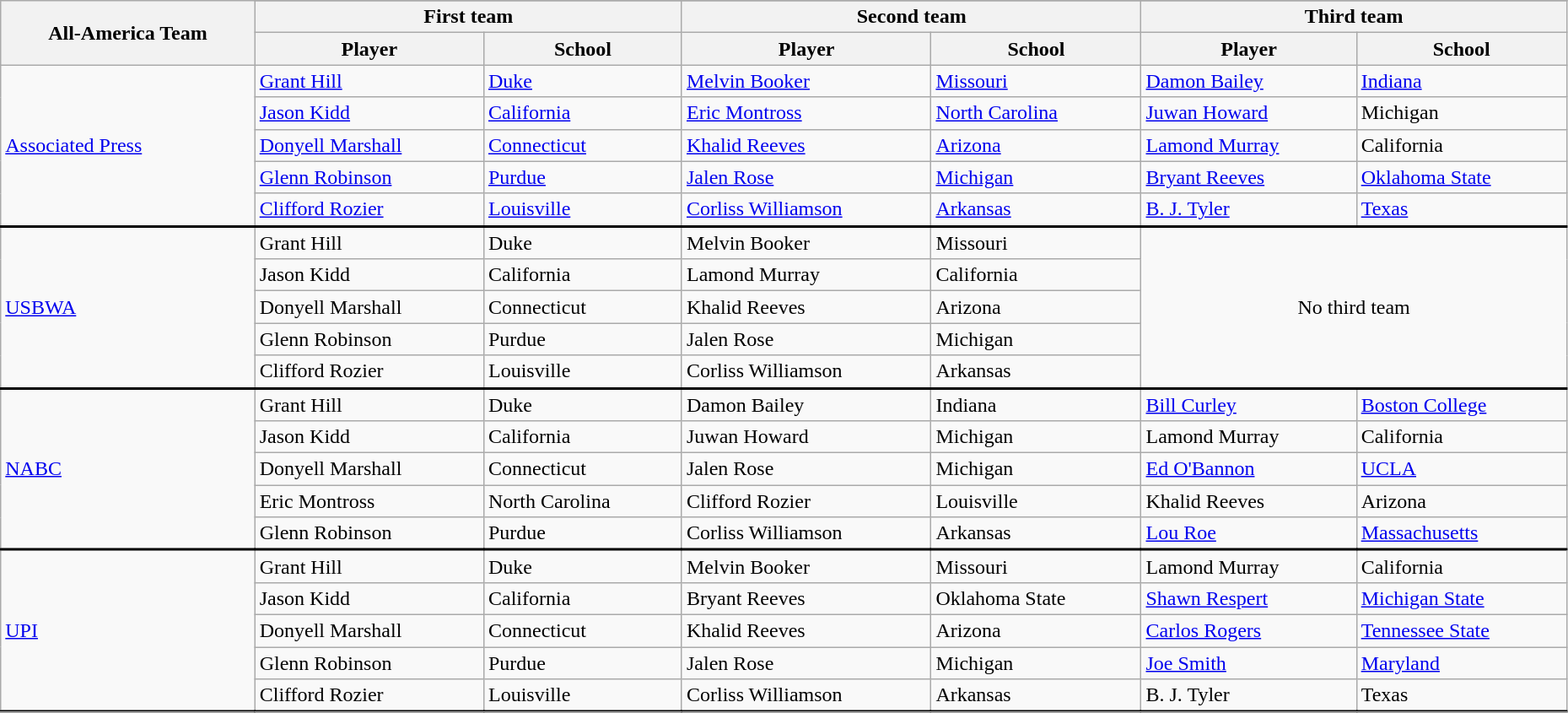<table class="wikitable" style="width:98%;">
<tr>
<th rowspan=3>All-America Team</th>
</tr>
<tr>
<th colspan=2>First team</th>
<th colspan=2>Second team</th>
<th colspan=2>Third team</th>
</tr>
<tr>
<th>Player</th>
<th>School</th>
<th>Player</th>
<th>School</th>
<th>Player</th>
<th>School</th>
</tr>
<tr>
<td rowspan=5><a href='#'>Associated Press</a></td>
<td><a href='#'>Grant Hill</a></td>
<td><a href='#'>Duke</a></td>
<td><a href='#'>Melvin Booker</a></td>
<td><a href='#'>Missouri</a></td>
<td><a href='#'>Damon Bailey</a></td>
<td><a href='#'>Indiana</a></td>
</tr>
<tr>
<td><a href='#'>Jason Kidd</a></td>
<td><a href='#'>California</a></td>
<td><a href='#'>Eric Montross</a></td>
<td><a href='#'>North Carolina</a></td>
<td><a href='#'>Juwan Howard</a></td>
<td>Michigan</td>
</tr>
<tr>
<td><a href='#'>Donyell Marshall</a></td>
<td><a href='#'>Connecticut</a></td>
<td><a href='#'>Khalid Reeves</a></td>
<td><a href='#'>Arizona</a></td>
<td><a href='#'>Lamond Murray</a></td>
<td>California</td>
</tr>
<tr>
<td><a href='#'>Glenn Robinson</a></td>
<td><a href='#'>Purdue</a></td>
<td><a href='#'>Jalen Rose</a></td>
<td><a href='#'>Michigan</a></td>
<td><a href='#'>Bryant Reeves</a></td>
<td><a href='#'>Oklahoma State</a></td>
</tr>
<tr>
<td><a href='#'>Clifford Rozier</a></td>
<td><a href='#'>Louisville</a></td>
<td><a href='#'>Corliss Williamson</a></td>
<td><a href='#'>Arkansas</a></td>
<td><a href='#'>B. J. Tyler</a></td>
<td><a href='#'>Texas</a></td>
</tr>
<tr style = "border-top:2px solid black;">
<td rowspan=5><a href='#'>USBWA</a></td>
<td>Grant Hill</td>
<td>Duke</td>
<td>Melvin Booker</td>
<td>Missouri</td>
<td rowspan=5 colspan=3 align=center>No third team</td>
</tr>
<tr>
<td>Jason Kidd</td>
<td>California</td>
<td>Lamond Murray</td>
<td>California</td>
</tr>
<tr>
<td>Donyell Marshall</td>
<td>Connecticut</td>
<td>Khalid Reeves</td>
<td>Arizona</td>
</tr>
<tr>
<td>Glenn Robinson</td>
<td>Purdue</td>
<td>Jalen Rose</td>
<td>Michigan</td>
</tr>
<tr>
<td>Clifford Rozier</td>
<td>Louisville</td>
<td>Corliss Williamson</td>
<td>Arkansas</td>
</tr>
<tr style = "border-top:2px solid black;">
<td rowspan=5><a href='#'>NABC</a></td>
<td>Grant Hill</td>
<td>Duke</td>
<td>Damon Bailey</td>
<td>Indiana</td>
<td><a href='#'>Bill Curley</a></td>
<td><a href='#'>Boston College</a></td>
</tr>
<tr>
<td>Jason Kidd</td>
<td>California</td>
<td>Juwan Howard</td>
<td>Michigan</td>
<td>Lamond Murray</td>
<td>California</td>
</tr>
<tr>
<td>Donyell Marshall</td>
<td>Connecticut</td>
<td>Jalen Rose</td>
<td>Michigan</td>
<td><a href='#'>Ed O'Bannon</a></td>
<td><a href='#'>UCLA</a></td>
</tr>
<tr>
<td>Eric Montross</td>
<td>North Carolina</td>
<td>Clifford Rozier</td>
<td>Louisville</td>
<td>Khalid Reeves</td>
<td>Arizona</td>
</tr>
<tr>
<td>Glenn Robinson</td>
<td>Purdue</td>
<td>Corliss Williamson</td>
<td>Arkansas</td>
<td><a href='#'>Lou Roe</a></td>
<td><a href='#'>Massachusetts</a></td>
</tr>
<tr style = "border-top:2px solid black;">
<td rowspan=5><a href='#'>UPI</a></td>
<td>Grant Hill</td>
<td>Duke</td>
<td>Melvin Booker</td>
<td>Missouri</td>
<td>Lamond Murray</td>
<td>California</td>
</tr>
<tr>
<td>Jason Kidd</td>
<td>California</td>
<td>Bryant Reeves</td>
<td>Oklahoma State</td>
<td><a href='#'>Shawn Respert</a></td>
<td><a href='#'>Michigan State</a></td>
</tr>
<tr>
<td>Donyell Marshall</td>
<td>Connecticut</td>
<td>Khalid Reeves</td>
<td>Arizona</td>
<td><a href='#'>Carlos Rogers</a></td>
<td><a href='#'>Tennessee State</a></td>
</tr>
<tr>
<td>Glenn Robinson</td>
<td>Purdue</td>
<td>Jalen Rose</td>
<td>Michigan</td>
<td><a href='#'>Joe Smith</a></td>
<td><a href='#'>Maryland</a></td>
</tr>
<tr>
<td>Clifford Rozier</td>
<td>Louisville</td>
<td>Corliss Williamson</td>
<td>Arkansas</td>
<td>B. J. Tyler</td>
<td>Texas</td>
</tr>
<tr style = "border-top:2px solid black;">
</tr>
</table>
